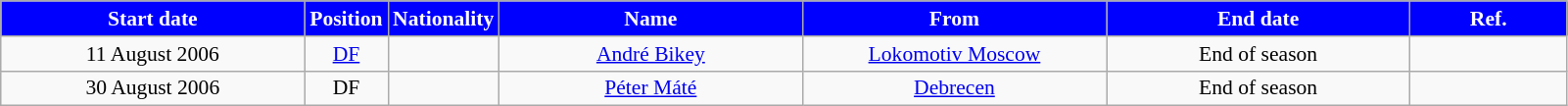<table class="wikitable" style="text-align:center; font-size:90%">
<tr>
<th style="background:#00f; color:white; width:200px;">Start date</th>
<th style="background:#00f; color:white; width:50px;">Position</th>
<th style="background:#00f; color:white; width:50px;">Nationality</th>
<th style="background:#00f; color:white; width:200px;">Name</th>
<th style="background:#00f; color:white; width:200px;">From</th>
<th style="background:#00f; color:white; width:200px;">End date</th>
<th style="background:#00f; color:white; width:100px;">Ref.</th>
</tr>
<tr>
<td>11 August 2006</td>
<td><a href='#'>DF</a></td>
<td></td>
<td><a href='#'>André Bikey</a></td>
<td><a href='#'>Lokomotiv Moscow</a></td>
<td>End of season</td>
<td></td>
</tr>
<tr>
<td>30 August 2006</td>
<td>DF</td>
<td></td>
<td><a href='#'>Péter Máté</a></td>
<td><a href='#'>Debrecen</a></td>
<td>End of season</td>
<td></td>
</tr>
</table>
